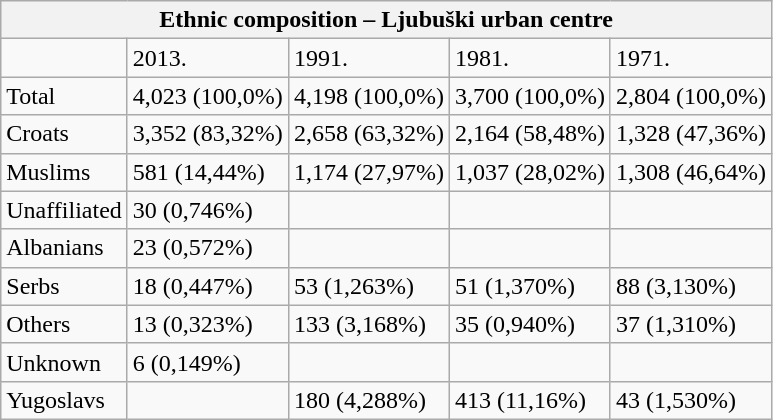<table class="wikitable">
<tr>
<th colspan="10">Ethnic composition – Ljubuški urban centre</th>
</tr>
<tr>
<td></td>
<td>2013.</td>
<td>1991.</td>
<td>1981.</td>
<td>1971.</td>
</tr>
<tr>
<td>Total</td>
<td>4,023 (100,0%)</td>
<td>4,198 (100,0%)</td>
<td>3,700 (100,0%)</td>
<td>2,804 (100,0%)</td>
</tr>
<tr>
<td>Croats</td>
<td>3,352 (83,32%)</td>
<td>2,658 (63,32%)</td>
<td>2,164 (58,48%)</td>
<td>1,328 (47,36%)</td>
</tr>
<tr>
<td>Muslims</td>
<td>581 (14,44%)</td>
<td>1,174 (27,97%)</td>
<td>1,037 (28,02%)</td>
<td>1,308 (46,64%)</td>
</tr>
<tr>
<td>Unaffiliated</td>
<td>30 (0,746%)</td>
<td></td>
<td></td>
<td></td>
</tr>
<tr>
<td>Albanians</td>
<td>23 (0,572%)</td>
<td></td>
<td></td>
<td></td>
</tr>
<tr>
<td>Serbs</td>
<td>18 (0,447%)</td>
<td>53 (1,263%)</td>
<td>51 (1,370%)</td>
<td>88 (3,130%)</td>
</tr>
<tr>
<td>Others</td>
<td>13 (0,323%)</td>
<td>133 (3,168%)</td>
<td>35 (0,940%)</td>
<td>37 (1,310%)</td>
</tr>
<tr>
<td>Unknown</td>
<td>6 (0,149%)</td>
<td></td>
<td></td>
<td></td>
</tr>
<tr>
<td>Yugoslavs</td>
<td></td>
<td>180 (4,288%)</td>
<td>413 (11,16%)</td>
<td>43 (1,530%)</td>
</tr>
</table>
